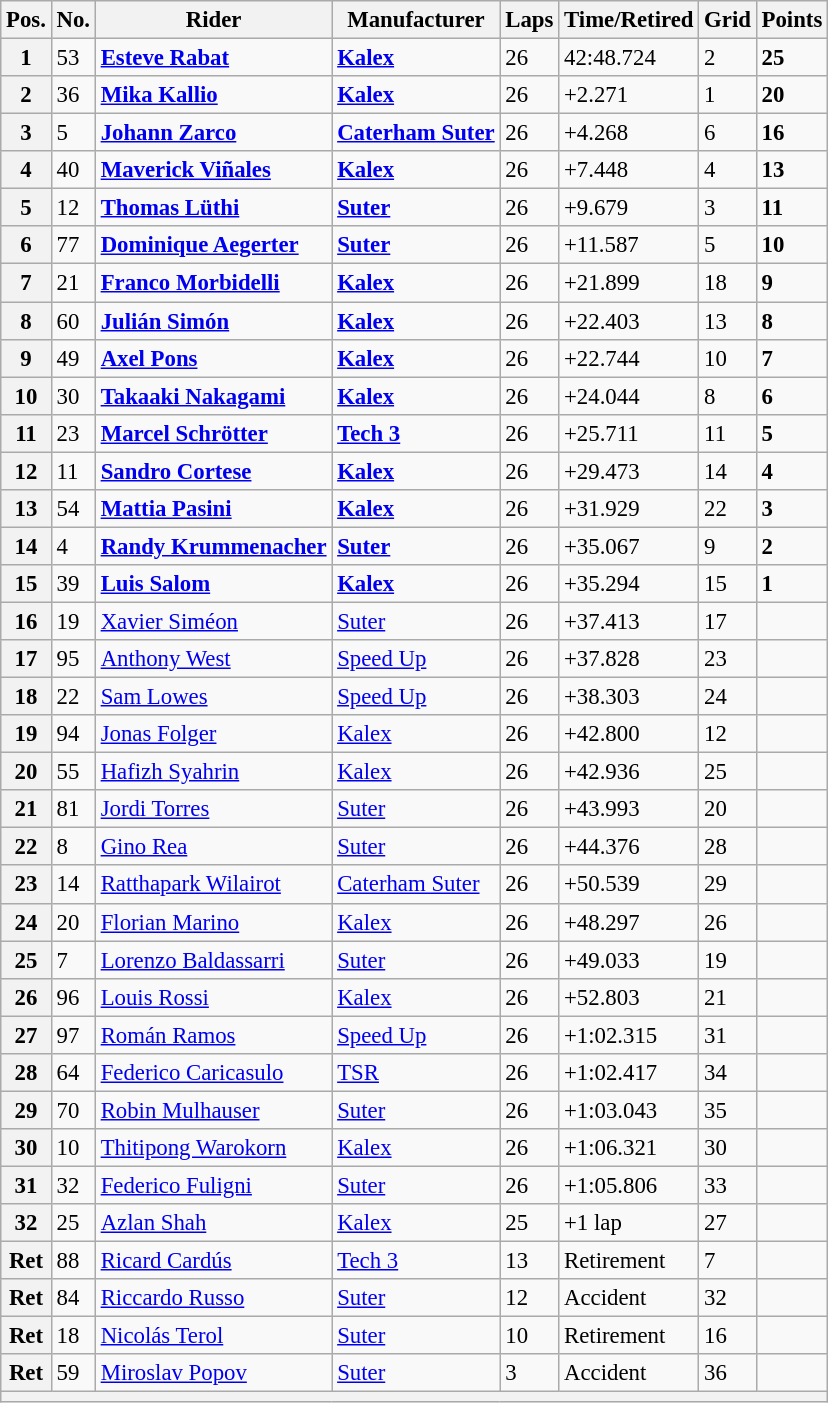<table class="wikitable" style="font-size: 95%;">
<tr>
<th>Pos.</th>
<th>No.</th>
<th>Rider</th>
<th>Manufacturer</th>
<th>Laps</th>
<th>Time/Retired</th>
<th>Grid</th>
<th>Points</th>
</tr>
<tr>
<th>1</th>
<td>53</td>
<td> <strong><a href='#'>Esteve Rabat</a></strong></td>
<td><strong><a href='#'>Kalex</a></strong></td>
<td>26</td>
<td>42:48.724</td>
<td>2</td>
<td><strong>25</strong></td>
</tr>
<tr>
<th>2</th>
<td>36</td>
<td> <strong><a href='#'>Mika Kallio</a></strong></td>
<td><strong><a href='#'>Kalex</a></strong></td>
<td>26</td>
<td>+2.271</td>
<td>1</td>
<td><strong>20</strong></td>
</tr>
<tr>
<th>3</th>
<td>5</td>
<td> <strong><a href='#'>Johann Zarco</a></strong></td>
<td><strong><a href='#'>Caterham Suter</a></strong></td>
<td>26</td>
<td>+4.268</td>
<td>6</td>
<td><strong>16</strong></td>
</tr>
<tr>
<th>4</th>
<td>40</td>
<td> <strong><a href='#'>Maverick Viñales</a></strong></td>
<td><strong><a href='#'>Kalex</a></strong></td>
<td>26</td>
<td>+7.448</td>
<td>4</td>
<td><strong>13</strong></td>
</tr>
<tr>
<th>5</th>
<td>12</td>
<td> <strong><a href='#'>Thomas Lüthi</a></strong></td>
<td><strong><a href='#'>Suter</a></strong></td>
<td>26</td>
<td>+9.679</td>
<td>3</td>
<td><strong>11</strong></td>
</tr>
<tr>
<th>6</th>
<td>77</td>
<td> <strong><a href='#'>Dominique Aegerter</a></strong></td>
<td><strong><a href='#'>Suter</a></strong></td>
<td>26</td>
<td>+11.587</td>
<td>5</td>
<td><strong>10</strong></td>
</tr>
<tr>
<th>7</th>
<td>21</td>
<td> <strong><a href='#'>Franco Morbidelli</a></strong></td>
<td><strong><a href='#'>Kalex</a></strong></td>
<td>26</td>
<td>+21.899</td>
<td>18</td>
<td><strong>9</strong></td>
</tr>
<tr>
<th>8</th>
<td>60</td>
<td> <strong><a href='#'>Julián Simón</a></strong></td>
<td><strong><a href='#'>Kalex</a></strong></td>
<td>26</td>
<td>+22.403</td>
<td>13</td>
<td><strong>8</strong></td>
</tr>
<tr>
<th>9</th>
<td>49</td>
<td> <strong><a href='#'>Axel Pons</a></strong></td>
<td><strong><a href='#'>Kalex</a></strong></td>
<td>26</td>
<td>+22.744</td>
<td>10</td>
<td><strong>7</strong></td>
</tr>
<tr>
<th>10</th>
<td>30</td>
<td> <strong><a href='#'>Takaaki Nakagami</a></strong></td>
<td><strong><a href='#'>Kalex</a></strong></td>
<td>26</td>
<td>+24.044</td>
<td>8</td>
<td><strong>6</strong></td>
</tr>
<tr>
<th>11</th>
<td>23</td>
<td> <strong><a href='#'>Marcel Schrötter</a></strong></td>
<td><strong><a href='#'>Tech 3</a></strong></td>
<td>26</td>
<td>+25.711</td>
<td>11</td>
<td><strong>5</strong></td>
</tr>
<tr>
<th>12</th>
<td>11</td>
<td> <strong><a href='#'>Sandro Cortese</a></strong></td>
<td><strong><a href='#'>Kalex</a></strong></td>
<td>26</td>
<td>+29.473</td>
<td>14</td>
<td><strong>4</strong></td>
</tr>
<tr>
<th>13</th>
<td>54</td>
<td> <strong><a href='#'>Mattia Pasini</a></strong></td>
<td><strong><a href='#'>Kalex</a></strong></td>
<td>26</td>
<td>+31.929</td>
<td>22</td>
<td><strong>3</strong></td>
</tr>
<tr>
<th>14</th>
<td>4</td>
<td> <strong><a href='#'>Randy Krummenacher</a></strong></td>
<td><strong><a href='#'>Suter</a></strong></td>
<td>26</td>
<td>+35.067</td>
<td>9</td>
<td><strong>2</strong></td>
</tr>
<tr>
<th>15</th>
<td>39</td>
<td> <strong><a href='#'>Luis Salom</a></strong></td>
<td><strong><a href='#'>Kalex</a></strong></td>
<td>26</td>
<td>+35.294</td>
<td>15</td>
<td><strong>1</strong></td>
</tr>
<tr>
<th>16</th>
<td>19</td>
<td> <a href='#'>Xavier Siméon</a></td>
<td><a href='#'>Suter</a></td>
<td>26</td>
<td>+37.413</td>
<td>17</td>
<td></td>
</tr>
<tr>
<th>17</th>
<td>95</td>
<td> <a href='#'>Anthony West</a></td>
<td><a href='#'>Speed Up</a></td>
<td>26</td>
<td>+37.828</td>
<td>23</td>
<td></td>
</tr>
<tr>
<th>18</th>
<td>22</td>
<td> <a href='#'>Sam Lowes</a></td>
<td><a href='#'>Speed Up</a></td>
<td>26</td>
<td>+38.303</td>
<td>24</td>
<td></td>
</tr>
<tr>
<th>19</th>
<td>94</td>
<td> <a href='#'>Jonas Folger</a></td>
<td><a href='#'>Kalex</a></td>
<td>26</td>
<td>+42.800</td>
<td>12</td>
<td></td>
</tr>
<tr>
<th>20</th>
<td>55</td>
<td> <a href='#'>Hafizh Syahrin</a></td>
<td><a href='#'>Kalex</a></td>
<td>26</td>
<td>+42.936</td>
<td>25</td>
<td></td>
</tr>
<tr>
<th>21</th>
<td>81</td>
<td> <a href='#'>Jordi Torres</a></td>
<td><a href='#'>Suter</a></td>
<td>26</td>
<td>+43.993</td>
<td>20</td>
<td></td>
</tr>
<tr>
<th>22</th>
<td>8</td>
<td> <a href='#'>Gino Rea</a></td>
<td><a href='#'>Suter</a></td>
<td>26</td>
<td>+44.376</td>
<td>28</td>
<td></td>
</tr>
<tr>
<th>23</th>
<td>14</td>
<td> <a href='#'>Ratthapark Wilairot</a></td>
<td><a href='#'>Caterham Suter</a></td>
<td>26</td>
<td>+50.539</td>
<td>29</td>
<td></td>
</tr>
<tr>
<th>24</th>
<td>20</td>
<td> <a href='#'>Florian Marino</a></td>
<td><a href='#'>Kalex</a></td>
<td>26</td>
<td>+48.297</td>
<td>26</td>
<td></td>
</tr>
<tr>
<th>25</th>
<td>7</td>
<td> <a href='#'>Lorenzo Baldassarri</a></td>
<td><a href='#'>Suter</a></td>
<td>26</td>
<td>+49.033</td>
<td>19</td>
<td></td>
</tr>
<tr>
<th>26</th>
<td>96</td>
<td> <a href='#'>Louis Rossi</a></td>
<td><a href='#'>Kalex</a></td>
<td>26</td>
<td>+52.803</td>
<td>21</td>
<td></td>
</tr>
<tr>
<th>27</th>
<td>97</td>
<td> <a href='#'>Román Ramos</a></td>
<td><a href='#'>Speed Up</a></td>
<td>26</td>
<td>+1:02.315</td>
<td>31</td>
<td></td>
</tr>
<tr>
<th>28</th>
<td>64</td>
<td> <a href='#'>Federico Caricasulo</a></td>
<td><a href='#'>TSR</a></td>
<td>26</td>
<td>+1:02.417</td>
<td>34</td>
<td></td>
</tr>
<tr>
<th>29</th>
<td>70</td>
<td> <a href='#'>Robin Mulhauser</a></td>
<td><a href='#'>Suter</a></td>
<td>26</td>
<td>+1:03.043</td>
<td>35</td>
<td></td>
</tr>
<tr>
<th>30</th>
<td>10</td>
<td> <a href='#'>Thitipong Warokorn</a></td>
<td><a href='#'>Kalex</a></td>
<td>26</td>
<td>+1:06.321</td>
<td>30</td>
<td></td>
</tr>
<tr>
<th>31</th>
<td>32</td>
<td> <a href='#'>Federico Fuligni</a></td>
<td><a href='#'>Suter</a></td>
<td>26</td>
<td>+1:05.806</td>
<td>33</td>
<td></td>
</tr>
<tr>
<th>32</th>
<td>25</td>
<td> <a href='#'>Azlan Shah</a></td>
<td><a href='#'>Kalex</a></td>
<td>25</td>
<td>+1 lap</td>
<td>27</td>
<td></td>
</tr>
<tr>
<th>Ret</th>
<td>88</td>
<td> <a href='#'>Ricard Cardús</a></td>
<td><a href='#'>Tech 3</a></td>
<td>13</td>
<td>Retirement</td>
<td>7</td>
<td></td>
</tr>
<tr>
<th>Ret</th>
<td>84</td>
<td> <a href='#'>Riccardo Russo</a></td>
<td><a href='#'>Suter</a></td>
<td>12</td>
<td>Accident</td>
<td>32</td>
<td></td>
</tr>
<tr>
<th>Ret</th>
<td>18</td>
<td> <a href='#'>Nicolás Terol</a></td>
<td><a href='#'>Suter</a></td>
<td>10</td>
<td>Retirement</td>
<td>16</td>
<td></td>
</tr>
<tr>
<th>Ret</th>
<td>59</td>
<td> <a href='#'>Miroslav Popov</a></td>
<td><a href='#'>Suter</a></td>
<td>3</td>
<td>Accident</td>
<td>36</td>
<td></td>
</tr>
<tr>
<th colspan=8></th>
</tr>
</table>
